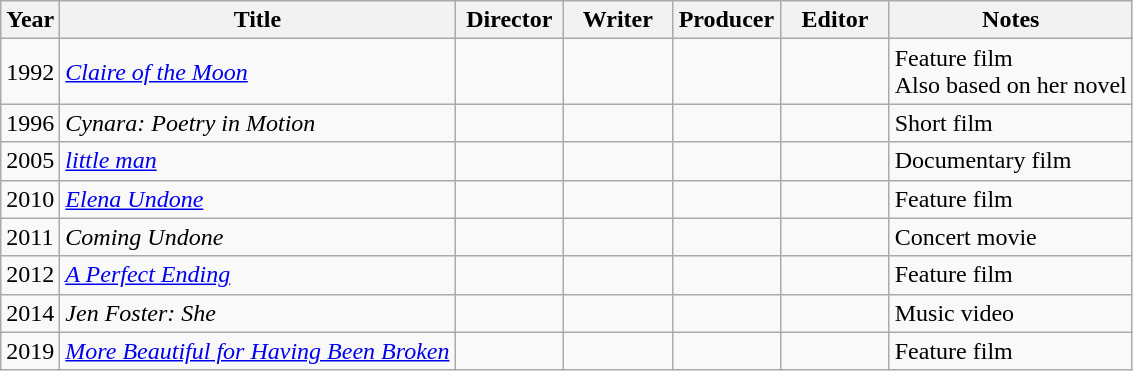<table class="wikitable">
<tr>
<th>Year</th>
<th>Title</th>
<th width=65>Director</th>
<th width=65>Writer</th>
<th width=65>Producer</th>
<th width=65>Editor</th>
<th>Notes</th>
</tr>
<tr>
<td>1992</td>
<td><em><a href='#'>Claire of the Moon</a></em></td>
<td></td>
<td></td>
<td></td>
<td></td>
<td>Feature film<br>Also based on her novel</td>
</tr>
<tr>
<td>1996</td>
<td><em>Cynara: Poetry in Motion</em></td>
<td></td>
<td></td>
<td></td>
<td></td>
<td>Short film</td>
</tr>
<tr>
<td>2005</td>
<td><em><a href='#'>little man</a></em></td>
<td></td>
<td></td>
<td></td>
<td></td>
<td>Documentary film</td>
</tr>
<tr>
<td>2010</td>
<td><em><a href='#'>Elena Undone</a></em></td>
<td></td>
<td></td>
<td></td>
<td></td>
<td>Feature film</td>
</tr>
<tr>
<td>2011</td>
<td><em>Coming Undone</em></td>
<td></td>
<td></td>
<td></td>
<td></td>
<td>Concert movie</td>
</tr>
<tr>
<td>2012</td>
<td><em><a href='#'>A Perfect Ending</a></em></td>
<td></td>
<td></td>
<td></td>
<td></td>
<td>Feature film</td>
</tr>
<tr>
<td>2014</td>
<td><em>Jen Foster: She</em></td>
<td></td>
<td></td>
<td></td>
<td></td>
<td>Music video</td>
</tr>
<tr>
<td>2019</td>
<td><em><a href='#'>More Beautiful for Having Been Broken</a></em></td>
<td></td>
<td></td>
<td></td>
<td></td>
<td>Feature film</td>
</tr>
</table>
